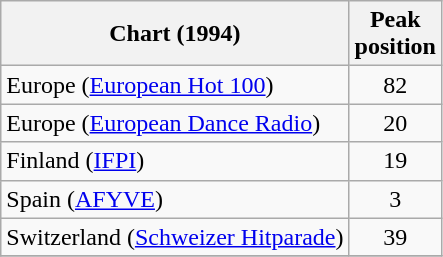<table class="wikitable sortable">
<tr>
<th>Chart (1994)</th>
<th>Peak<br>position</th>
</tr>
<tr>
<td>Europe (<a href='#'>European Hot 100</a>)</td>
<td align="center">82</td>
</tr>
<tr>
<td>Europe (<a href='#'>European Dance Radio</a>)</td>
<td align="center">20</td>
</tr>
<tr>
<td>Finland (<a href='#'>IFPI</a>)</td>
<td align="center">19</td>
</tr>
<tr>
<td>Spain (<a href='#'>AFYVE</a>)</td>
<td align="center">3</td>
</tr>
<tr>
<td>Switzerland (<a href='#'>Schweizer Hitparade</a>)</td>
<td align="center">39</td>
</tr>
<tr>
</tr>
</table>
